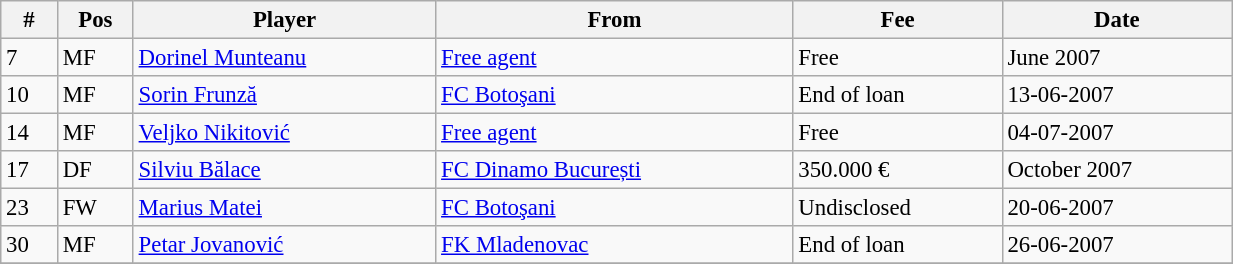<table width=65% class="wikitable" style="text-align:center; font-size:95%; text-align:left">
<tr>
<th>#</th>
<th>Pos</th>
<th>Player</th>
<th>From</th>
<th>Fee</th>
<th>Date</th>
</tr>
<tr --->
<td>7</td>
<td>MF</td>
<td> <a href='#'>Dorinel Munteanu</a></td>
<td><a href='#'>Free agent</a></td>
<td>Free</td>
<td>June 2007</td>
</tr>
<tr --->
<td>10</td>
<td>MF</td>
<td> <a href='#'>Sorin Frunză</a></td>
<td><a href='#'>FC Botoşani</a></td>
<td>End of loan</td>
<td>13-06-2007</td>
</tr>
<tr --->
<td>14</td>
<td>MF</td>
<td> <a href='#'>Veljko Nikitović</a></td>
<td><a href='#'>Free agent</a></td>
<td>Free</td>
<td>04-07-2007</td>
</tr>
<tr --->
<td>17</td>
<td>DF</td>
<td> <a href='#'>Silviu Bălace</a></td>
<td><a href='#'>FC Dinamo București</a></td>
<td>350.000 €</td>
<td>October 2007</td>
</tr>
<tr --->
<td>23</td>
<td>FW</td>
<td> <a href='#'>Marius Matei</a></td>
<td><a href='#'>FC Botoşani</a></td>
<td>Undisclosed</td>
<td>20-06-2007</td>
</tr>
<tr --->
<td>30</td>
<td>MF</td>
<td> <a href='#'>Petar Jovanović</a></td>
<td><a href='#'>FK Mladenovac</a></td>
<td>End of loan</td>
<td>26-06-2007</td>
</tr>
<tr --->
</tr>
</table>
